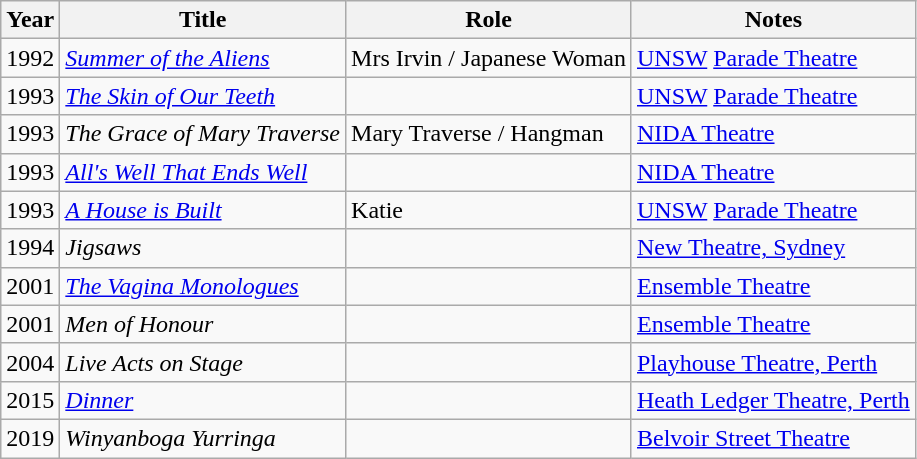<table class="wikitable sortable">
<tr>
<th>Year</th>
<th>Title</th>
<th>Role</th>
<th class="unsortable">Notes</th>
</tr>
<tr>
<td>1992</td>
<td><em><a href='#'>Summer of the Aliens</a></em></td>
<td>Mrs Irvin / Japanese Woman</td>
<td><a href='#'>UNSW</a> <a href='#'>Parade Theatre</a></td>
</tr>
<tr>
<td>1993</td>
<td><em><a href='#'>The Skin of Our Teeth</a></em></td>
<td></td>
<td><a href='#'>UNSW</a> <a href='#'>Parade Theatre</a></td>
</tr>
<tr>
<td>1993</td>
<td><em>The Grace of Mary Traverse</em></td>
<td>Mary Traverse / Hangman</td>
<td><a href='#'>NIDA Theatre</a></td>
</tr>
<tr>
<td>1993</td>
<td><em><a href='#'>All's Well That Ends Well</a></em></td>
<td></td>
<td><a href='#'>NIDA Theatre</a></td>
</tr>
<tr>
<td>1993</td>
<td><em><a href='#'>A House is Built</a></em></td>
<td>Katie</td>
<td><a href='#'>UNSW</a> <a href='#'>Parade Theatre</a></td>
</tr>
<tr>
<td>1994</td>
<td><em>Jigsaws</em></td>
<td></td>
<td><a href='#'>New Theatre, Sydney</a></td>
</tr>
<tr>
<td>2001</td>
<td><em><a href='#'>The Vagina Monologues</a></em></td>
<td></td>
<td><a href='#'>Ensemble Theatre</a></td>
</tr>
<tr>
<td>2001</td>
<td><em>Men of Honour</em></td>
<td></td>
<td><a href='#'>Ensemble Theatre</a></td>
</tr>
<tr>
<td>2004</td>
<td><em>Live Acts on Stage</em></td>
<td></td>
<td><a href='#'>Playhouse Theatre, Perth</a></td>
</tr>
<tr>
<td>2015</td>
<td><em><a href='#'>Dinner</a></em></td>
<td></td>
<td><a href='#'>Heath Ledger Theatre, Perth</a></td>
</tr>
<tr>
<td>2019</td>
<td><em>Winyanboga Yurringa</em></td>
<td></td>
<td><a href='#'>Belvoir Street Theatre</a></td>
</tr>
</table>
